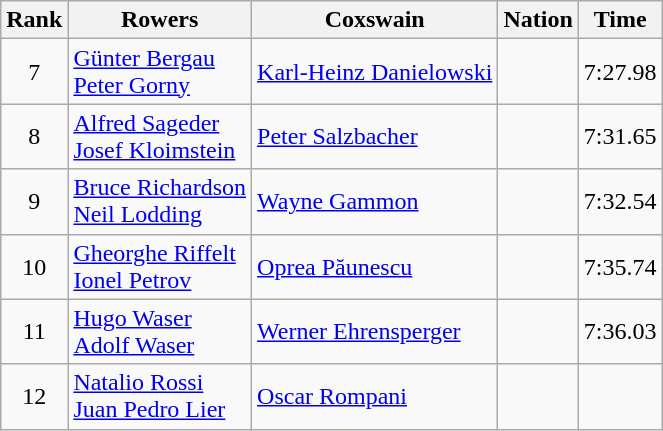<table class="wikitable sortable" style="text-align:center">
<tr>
<th>Rank</th>
<th>Rowers</th>
<th>Coxswain</th>
<th>Nation</th>
<th>Time</th>
</tr>
<tr>
<td>7</td>
<td align=left><a href='#'>Günter Bergau</a> <br> <a href='#'>Peter Gorny</a></td>
<td align=left><a href='#'>Karl-Heinz Danielowski</a></td>
<td align=left></td>
<td>7:27.98</td>
</tr>
<tr>
<td>8</td>
<td align=left><a href='#'>Alfred Sageder</a> <br> <a href='#'>Josef Kloimstein</a></td>
<td align=left><a href='#'>Peter Salzbacher</a></td>
<td align=left></td>
<td>7:31.65</td>
</tr>
<tr>
<td>9</td>
<td align=left><a href='#'>Bruce Richardson</a> <br> <a href='#'>Neil Lodding</a></td>
<td align=left><a href='#'>Wayne Gammon</a></td>
<td align=left></td>
<td>7:32.54</td>
</tr>
<tr>
<td>10</td>
<td align=left><a href='#'>Gheorghe Riffelt</a> <br> <a href='#'>Ionel Petrov</a></td>
<td align=left><a href='#'>Oprea Păunescu</a></td>
<td align=left></td>
<td>7:35.74</td>
</tr>
<tr>
<td>11</td>
<td align=left><a href='#'>Hugo Waser</a> <br> <a href='#'>Adolf Waser</a></td>
<td align=left><a href='#'>Werner Ehrensperger</a></td>
<td align=left></td>
<td>7:36.03</td>
</tr>
<tr>
<td>12</td>
<td align=left><a href='#'>Natalio Rossi</a> <br> <a href='#'>Juan Pedro Lier</a></td>
<td align=left><a href='#'>Oscar Rompani</a></td>
<td align=left></td>
<td data-sort-value=9:99.99></td>
</tr>
</table>
